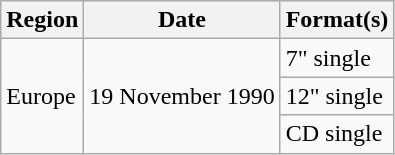<table class="wikitable">
<tr>
<th>Region</th>
<th>Date</th>
<th>Format(s)</th>
</tr>
<tr>
<td rowspan="3">Europe</td>
<td rowspan="3">19 November 1990</td>
<td>7" single</td>
</tr>
<tr>
<td>12" single</td>
</tr>
<tr>
<td>CD single</td>
</tr>
</table>
